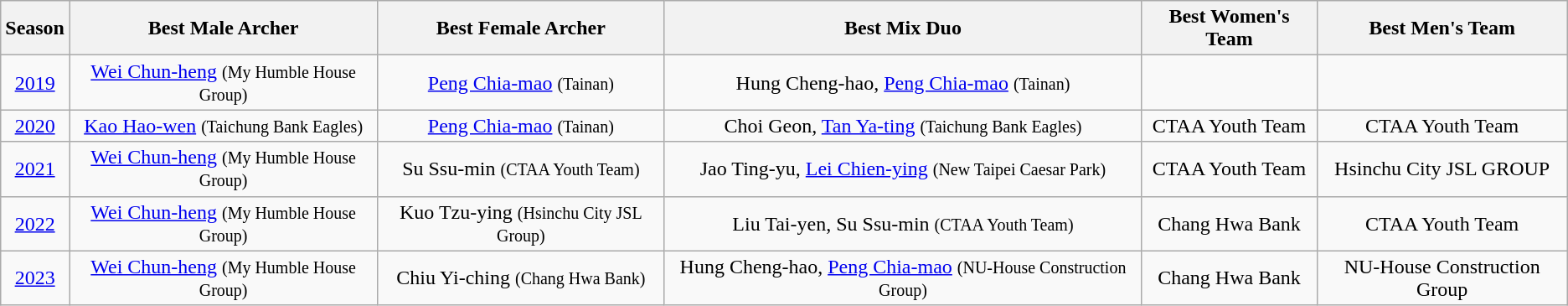<table class="wikitable">
<tr>
<th>Season</th>
<th>Best Male Archer</th>
<th>Best Female Archer</th>
<th>Best Mix Duo</th>
<th>Best Women's Team</th>
<th>Best Men's Team</th>
</tr>
<tr align="center">
<td><a href='#'>2019</a></td>
<td><a href='#'>Wei Chun-heng</a> <small>(My Humble House Group)</small></td>
<td><a href='#'>Peng Chia-mao</a> <small>(Tainan)</small></td>
<td>Hung Cheng-hao, <a href='#'>Peng Chia-mao</a> <small>(Tainan)</small></td>
<td></td>
<td></td>
</tr>
<tr align="center">
<td><a href='#'>2020</a></td>
<td><a href='#'>Kao Hao-wen</a> <small>(Taichung Bank Eagles)</small></td>
<td><a href='#'>Peng Chia-mao</a> <small>(Tainan)</small></td>
<td>Choi Geon, <a href='#'>Tan Ya-ting</a> <small>(Taichung Bank Eagles)</small></td>
<td>CTAA Youth Team</td>
<td>CTAA Youth Team</td>
</tr>
<tr align="center">
<td><a href='#'>2021</a></td>
<td><a href='#'>Wei Chun-heng</a> <small>(My Humble House Group)</small></td>
<td>Su Ssu-min <small>(CTAA Youth Team)</small></td>
<td>Jao Ting-yu, <a href='#'>Lei Chien-ying</a> <small>(New Taipei Caesar Park)</small></td>
<td>CTAA Youth Team</td>
<td>Hsinchu City JSL GROUP</td>
</tr>
<tr align="center">
<td><a href='#'>2022</a></td>
<td><a href='#'>Wei Chun-heng</a> <small>(My Humble House Group)</small></td>
<td>Kuo Tzu-ying <small>(Hsinchu City JSL Group)</small></td>
<td>Liu Tai-yen, Su Ssu-min <small>(CTAA Youth Team)</small></td>
<td>Chang Hwa Bank</td>
<td>CTAA Youth Team</td>
</tr>
<tr align="center">
<td><a href='#'>2023</a></td>
<td><a href='#'>Wei Chun-heng</a> <small>(My Humble House Group)</small></td>
<td>Chiu Yi-ching <small>(Chang Hwa Bank)</small></td>
<td>Hung Cheng-hao, <a href='#'>Peng Chia-mao</a> <small>(NU-House Construction Group)</small></td>
<td>Chang Hwa Bank</td>
<td>NU-House Construction Group</td>
</tr>
</table>
